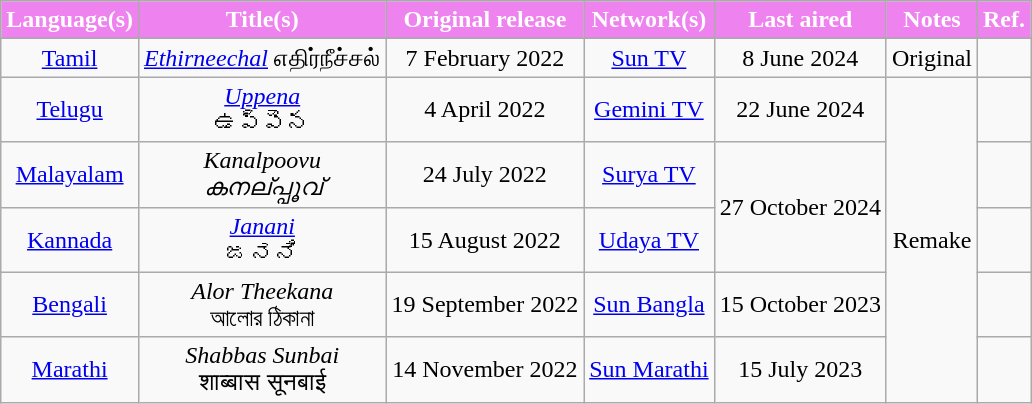<table class="wikitable" style="text-align:center;">
<tr style="color:white">
<th style="background:Violet; ">Language(s)</th>
<th style="background:Violet; ">Title(s)</th>
<th style="background:Violet; ">Original release</th>
<th style="background:Violet; ">Network(s)</th>
<th style="background:Violet; ">Last aired</th>
<th style="background:Violet; ">Notes</th>
<th style="background:Violet; ">Ref.</th>
</tr>
<tr>
<td><a href='#'>Tamil</a></td>
<td><em><a href='#'>Ethirneechal</a></em> எதிர்நீச்சல்</td>
<td>7 February 2022</td>
<td><a href='#'>Sun TV</a></td>
<td>8 June 2024</td>
<td>Original</td>
<td></td>
</tr>
<tr>
<td><a href='#'>Telugu</a></td>
<td><em><a href='#'>Uppena</a></em><br>ఉప్పెన</td>
<td>4 April 2022</td>
<td><a href='#'>Gemini TV</a></td>
<td>22 June 2024</td>
<td rowspan="5">Remake</td>
<td></td>
</tr>
<tr>
<td><a href='#'>Malayalam</a></td>
<td><em>Kanalpoovu</em><br><em>കനല്പ്പൂവ്</em></td>
<td>24 July 2022</td>
<td><a href='#'>Surya TV</a></td>
<td rowspan="2">27 October 2024</td>
<td></td>
</tr>
<tr>
<td><a href='#'>Kannada</a></td>
<td><em><a href='#'>Janani</a></em><br>ಜನನಿ</td>
<td>15 August 2022</td>
<td><a href='#'>Udaya TV</a></td>
<td></td>
</tr>
<tr>
<td><a href='#'>Bengali</a></td>
<td><em>Alor Theekana</em><br>আলোর ঠিকানা</td>
<td>19 September 2022</td>
<td><a href='#'>Sun Bangla</a></td>
<td>15 October 2023</td>
<td></td>
</tr>
<tr>
<td><a href='#'>Marathi</a></td>
<td><em>Shabbas Sunbai</em><br>शाब्बास सूनबाई</td>
<td>14 November 2022</td>
<td><a href='#'>Sun Marathi</a></td>
<td>15 July 2023</td>
<td></td>
</tr>
</table>
